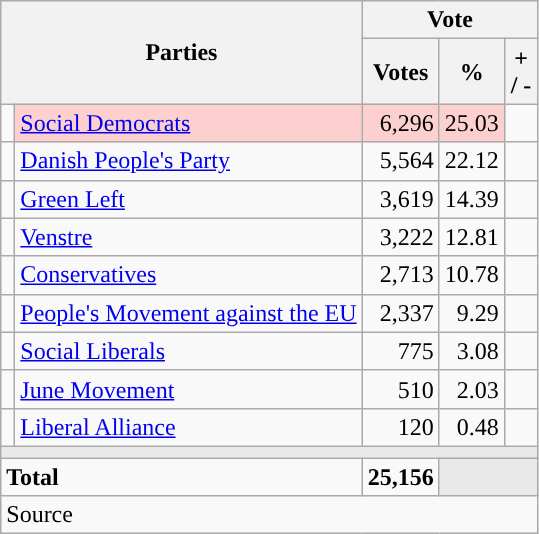<table class="wikitable" style="text-align:right;">
<tr>
<th style="text-align:centre;" rowspan="2" colspan="2" width="225">Parties</th>
<th colspan="3">Vote</th>
</tr>
<tr>
<th width="15">Votes</th>
<th width="15">%</th>
<th width="15">+ / -</th>
</tr>
<tr>
<td width="2" style="color:inherit;background:"></td>
<td bgcolor=#fbd0ce   align="left"><a href='#'>Social Democrats</a></td>
<td bgcolor=#fbd0ce>6,296</td>
<td bgcolor=#fbd0ce>25.03</td>
<td></td>
</tr>
<tr>
<td width="2" style="color:inherit;background:"></td>
<td align="left"><a href='#'>Danish People's Party</a></td>
<td>5,564</td>
<td>22.12</td>
<td></td>
</tr>
<tr>
<td width="2" style="color:inherit;background:"></td>
<td align="left"><a href='#'>Green Left</a></td>
<td>3,619</td>
<td>14.39</td>
<td></td>
</tr>
<tr>
<td width="2" style="color:inherit;background:"></td>
<td align="left"><a href='#'>Venstre</a></td>
<td>3,222</td>
<td>12.81</td>
<td></td>
</tr>
<tr>
<td width="2" style="color:inherit;background:"></td>
<td align="left"><a href='#'>Conservatives</a></td>
<td>2,713</td>
<td>10.78</td>
<td></td>
</tr>
<tr>
<td width="2" style="color:inherit;background:"></td>
<td align="left"><a href='#'>People's Movement against the EU</a></td>
<td>2,337</td>
<td>9.29</td>
<td></td>
</tr>
<tr>
<td width="2" style="color:inherit;background:"></td>
<td align="left"><a href='#'>Social Liberals</a></td>
<td>775</td>
<td>3.08</td>
<td></td>
</tr>
<tr>
<td width="2" style="color:inherit;background:"></td>
<td align="left"><a href='#'>June Movement</a></td>
<td>510</td>
<td>2.03</td>
<td></td>
</tr>
<tr>
<td width="2" style="color:inherit;background:"></td>
<td align="left"><a href='#'>Liberal Alliance</a></td>
<td>120</td>
<td>0.48</td>
<td></td>
</tr>
<tr>
<td colspan="7" bgcolor="#E9E9E9"></td>
</tr>
<tr>
<td align="left" colspan="2"><strong>Total</strong></td>
<td><strong>25,156</strong></td>
<td bgcolor="#E9E9E9" colspan="2"></td>
</tr>
<tr>
<td align="left" colspan="6">Source</td>
</tr>
</table>
